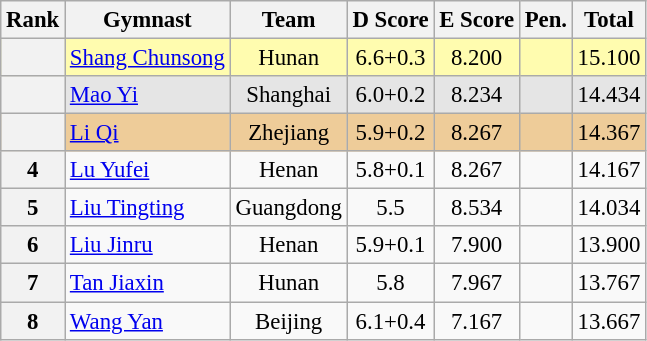<table class="wikitable sortable" style="text-align:center; font-size:95%">
<tr>
<th>Rank</th>
<th>Gymnast</th>
<th>Team</th>
<th>D Score</th>
<th>E Score</th>
<th>Pen.</th>
<th>Total</th>
</tr>
<tr bgcolor="fffcaf">
<th scope="row" style="text-align:center"></th>
<td align="left"><a href='#'>Shang Chunsong</a></td>
<td>Hunan</td>
<td>6.6+0.3</td>
<td>8.200</td>
<td></td>
<td>15.100</td>
</tr>
<tr bgcolor="e5e5e5">
<th scope="row" style="text-align:center"></th>
<td align="left"><a href='#'>Mao Yi</a></td>
<td>Shanghai</td>
<td>6.0+0.2</td>
<td>8.234</td>
<td></td>
<td>14.434</td>
</tr>
<tr bgcolor="eecc99">
<th scope="row" style="text-align:center"></th>
<td align="left"><a href='#'>Li Qi</a></td>
<td>Zhejiang</td>
<td>5.9+0.2</td>
<td>8.267</td>
<td></td>
<td>14.367</td>
</tr>
<tr>
<th scope="row" style="text-align:center">4</th>
<td align="left"><a href='#'>Lu Yufei</a></td>
<td>Henan</td>
<td>5.8+0.1</td>
<td>8.267</td>
<td></td>
<td>14.167</td>
</tr>
<tr>
<th scope="row" style="text-align:center">5</th>
<td align="left"><a href='#'>Liu Tingting</a></td>
<td>Guangdong</td>
<td>5.5</td>
<td>8.534</td>
<td></td>
<td>14.034</td>
</tr>
<tr>
<th scope="row" style="text-align:center">6</th>
<td align="left"><a href='#'>Liu Jinru</a></td>
<td>Henan</td>
<td>5.9+0.1</td>
<td>7.900</td>
<td></td>
<td>13.900</td>
</tr>
<tr>
<th scope="row" style="text-align:center">7</th>
<td align="left"><a href='#'>Tan Jiaxin</a></td>
<td>Hunan</td>
<td>5.8</td>
<td>7.967</td>
<td></td>
<td>13.767</td>
</tr>
<tr>
<th scope="row" style="text-align:center">8</th>
<td align="left"><a href='#'>Wang Yan</a></td>
<td>Beijing</td>
<td>6.1+0.4</td>
<td>7.167</td>
<td></td>
<td>13.667</td>
</tr>
</table>
